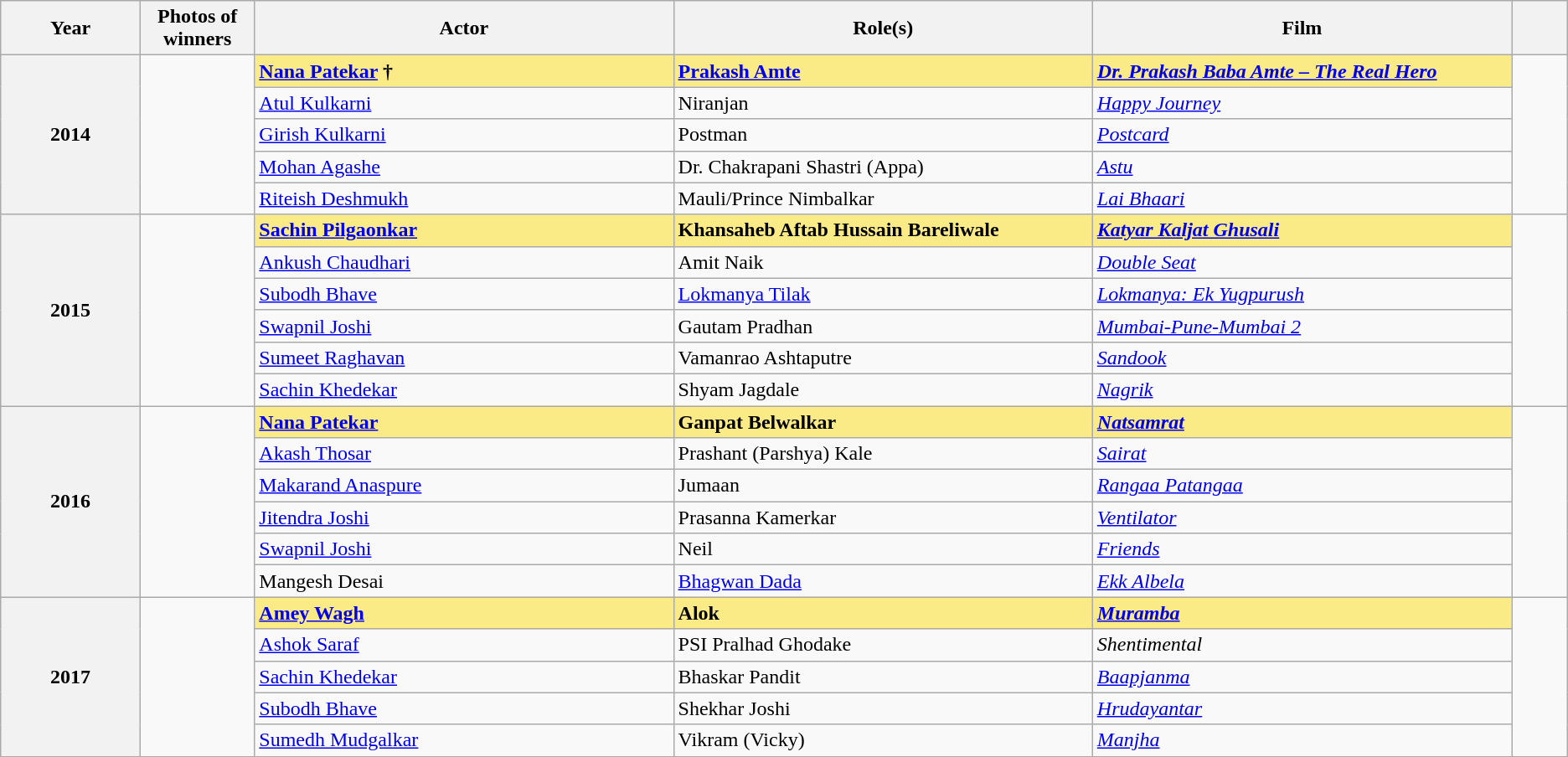<table class="wikitable sortable" style="text-align:left;">
<tr>
<th scope="col" style="width:5%; text-align:center;">Year</th>
<th scope="col" style="width:3%;text-align:center;">Photos of winners</th>
<th scope="col" style="width:15%;text-align:center;">Actor</th>
<th scope="col" style="width:15%;text-align:center;">Role(s)</th>
<th scope="col" style="width:15%;text-align:center;">Film</th>
<th scope="col" style="width:2%;" class="unsortable"></th>
</tr>
<tr>
<th scope="row" rowspan=5 style="text-align:center">2014</th>
<td rowspan=5 style="text-align:center"></td>
<td style="background:#FAEB86;"><strong><a href='#'>Nana Patekar</a> †</strong></td>
<td style="background:#FAEB86;"><strong> <a href='#'>Prakash Amte</a></strong></td>
<td style="background:#FAEB86;"><strong><em><a href='#'>Dr. Prakash Baba Amte – The Real Hero</a></em></strong></td>
<td rowspan=5></td>
</tr>
<tr>
<td><a href='#'>Atul Kulkarni</a></td>
<td>Niranjan</td>
<td><em><a href='#'>Happy Journey</a></em></td>
</tr>
<tr>
<td><a href='#'>Girish Kulkarni</a></td>
<td>Postman</td>
<td><em><a href='#'>Postcard</a></em></td>
</tr>
<tr>
<td><a href='#'>Mohan Agashe</a></td>
<td>Dr. Chakrapani Shastri (Appa)</td>
<td><em><a href='#'>Astu</a></em></td>
</tr>
<tr>
<td><a href='#'>Riteish Deshmukh</a></td>
<td>Mauli/Prince Nimbalkar</td>
<td><em><a href='#'>Lai Bhaari</a></em></td>
</tr>
<tr>
<th scope="row" rowspan=6 style="text-align:center">2015</th>
<td rowspan=6 style="text-align:center"></td>
<td style="background:#FAEB86;"><strong><a href='#'>Sachin Pilgaonkar</a></strong> </td>
<td style="background:#FAEB86;"><strong>Khansaheb Aftab Hussain Bareliwale</strong></td>
<td style="background:#FAEB86;"><strong><em><a href='#'>Katyar Kaljat Ghusali</a></em></strong></td>
<td rowspan=6></td>
</tr>
<tr>
<td><a href='#'>Ankush Chaudhari</a></td>
<td>Amit Naik</td>
<td><em><a href='#'>Double Seat</a></em></td>
</tr>
<tr>
<td><a href='#'>Subodh Bhave</a></td>
<td><a href='#'>Lokmanya Tilak</a></td>
<td><em><a href='#'>Lokmanya: Ek Yugpurush</a></em></td>
</tr>
<tr>
<td><a href='#'>Swapnil Joshi</a></td>
<td>Gautam Pradhan</td>
<td><em><a href='#'>Mumbai-Pune-Mumbai 2</a></em></td>
</tr>
<tr>
<td><a href='#'>Sumeet Raghavan</a></td>
<td>Vamanrao Ashtaputre</td>
<td><em><a href='#'>Sandook</a></em></td>
</tr>
<tr>
<td><a href='#'>Sachin Khedekar</a></td>
<td>Shyam Jagdale</td>
<td><em><a href='#'>Nagrik</a></em></td>
</tr>
<tr>
<th scope="row" rowspan=6 style="text-align:center">2016</th>
<td rowspan=6 style="text-align:center"></td>
<td style="background:#FAEB86;"><strong><a href='#'>Nana Patekar</a></strong> </td>
<td style="background:#FAEB86;"><strong>Ganpat Belwalkar</strong></td>
<td style="background:#FAEB86;"><strong><em><a href='#'>Natsamrat</a></em></strong></td>
<td rowspan=6></td>
</tr>
<tr>
<td><a href='#'>Akash Thosar</a></td>
<td>Prashant (Parshya) Kale</td>
<td><em><a href='#'>Sairat</a></em></td>
</tr>
<tr>
<td><a href='#'>Makarand Anaspure</a></td>
<td>Jumaan</td>
<td><em><a href='#'>Rangaa Patangaa</a></em></td>
</tr>
<tr>
<td><a href='#'>Jitendra Joshi</a></td>
<td>Prasanna Kamerkar</td>
<td><em><a href='#'>Ventilator</a></em></td>
</tr>
<tr>
<td><a href='#'>Swapnil Joshi</a></td>
<td>Neil</td>
<td><em><a href='#'>Friends</a></em></td>
</tr>
<tr>
<td>Mangesh Desai</td>
<td><a href='#'>Bhagwan Dada</a></td>
<td><em><a href='#'>Ekk Albela</a></em></td>
</tr>
<tr>
<th scope="row" rowspan=5 style="text-align:center">2017</th>
<td rowspan=5 style="text-align:center"></td>
<td style="background:#FAEB86;"><strong><a href='#'>Amey Wagh</a></strong> </td>
<td style="background:#FAEB86;"><strong>Alok</strong></td>
<td style="background:#FAEB86;"><strong><em><a href='#'>Muramba</a></em></strong></td>
<td rowspan=5></td>
</tr>
<tr>
<td><a href='#'>Ashok Saraf</a></td>
<td>PSI Pralhad Ghodake</td>
<td><em>Shentimental</em></td>
</tr>
<tr>
<td><a href='#'>Sachin Khedekar</a></td>
<td>Bhaskar Pandit</td>
<td><em><a href='#'>Baapjanma</a></em></td>
</tr>
<tr>
<td><a href='#'>Subodh Bhave</a></td>
<td>Shekhar Joshi</td>
<td><em><a href='#'>Hrudayantar</a></em></td>
</tr>
<tr>
<td><a href='#'>Sumedh Mudgalkar</a></td>
<td>Vikram (Vicky)</td>
<td><em><a href='#'>Manjha</a></em></td>
</tr>
<tr>
</tr>
</table>
